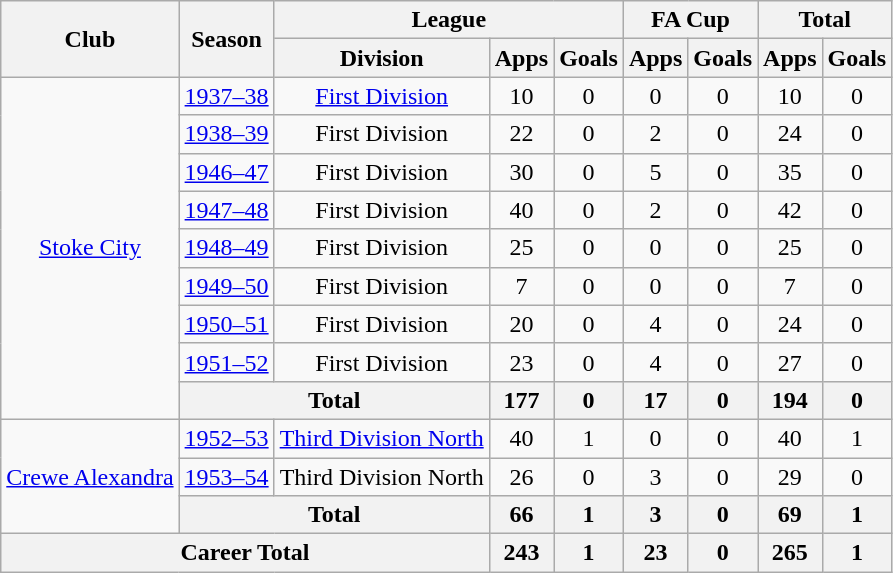<table class="wikitable" style="text-align: center;">
<tr>
<th rowspan="2">Club</th>
<th rowspan="2">Season</th>
<th colspan="3">League</th>
<th colspan="2">FA Cup</th>
<th colspan="2">Total</th>
</tr>
<tr>
<th>Division</th>
<th>Apps</th>
<th>Goals</th>
<th>Apps</th>
<th>Goals</th>
<th>Apps</th>
<th>Goals</th>
</tr>
<tr>
<td rowspan="9"><a href='#'>Stoke City</a></td>
<td><a href='#'>1937–38</a></td>
<td><a href='#'>First Division</a></td>
<td>10</td>
<td>0</td>
<td>0</td>
<td>0</td>
<td>10</td>
<td>0</td>
</tr>
<tr>
<td><a href='#'>1938–39</a></td>
<td>First Division</td>
<td>22</td>
<td>0</td>
<td>2</td>
<td>0</td>
<td>24</td>
<td>0</td>
</tr>
<tr>
<td><a href='#'>1946–47</a></td>
<td>First Division</td>
<td>30</td>
<td>0</td>
<td>5</td>
<td>0</td>
<td>35</td>
<td>0</td>
</tr>
<tr>
<td><a href='#'>1947–48</a></td>
<td>First Division</td>
<td>40</td>
<td>0</td>
<td>2</td>
<td>0</td>
<td>42</td>
<td>0</td>
</tr>
<tr>
<td><a href='#'>1948–49</a></td>
<td>First Division</td>
<td>25</td>
<td>0</td>
<td>0</td>
<td>0</td>
<td>25</td>
<td>0</td>
</tr>
<tr>
<td><a href='#'>1949–50</a></td>
<td>First Division</td>
<td>7</td>
<td>0</td>
<td>0</td>
<td>0</td>
<td>7</td>
<td>0</td>
</tr>
<tr>
<td><a href='#'>1950–51</a></td>
<td>First Division</td>
<td>20</td>
<td>0</td>
<td>4</td>
<td>0</td>
<td>24</td>
<td>0</td>
</tr>
<tr>
<td><a href='#'>1951–52</a></td>
<td>First Division</td>
<td>23</td>
<td>0</td>
<td>4</td>
<td>0</td>
<td>27</td>
<td>0</td>
</tr>
<tr>
<th colspan=2>Total</th>
<th>177</th>
<th>0</th>
<th>17</th>
<th>0</th>
<th>194</th>
<th>0</th>
</tr>
<tr>
<td rowspan="3"><a href='#'>Crewe Alexandra</a></td>
<td><a href='#'>1952–53</a></td>
<td><a href='#'>Third Division North</a></td>
<td>40</td>
<td>1</td>
<td>0</td>
<td>0</td>
<td>40</td>
<td>1</td>
</tr>
<tr>
<td><a href='#'>1953–54</a></td>
<td>Third Division North</td>
<td>26</td>
<td>0</td>
<td>3</td>
<td>0</td>
<td>29</td>
<td>0</td>
</tr>
<tr>
<th colspan=2>Total</th>
<th>66</th>
<th>1</th>
<th>3</th>
<th>0</th>
<th>69</th>
<th>1</th>
</tr>
<tr>
<th colspan="3">Career Total</th>
<th>243</th>
<th>1</th>
<th>23</th>
<th>0</th>
<th>265</th>
<th>1</th>
</tr>
</table>
